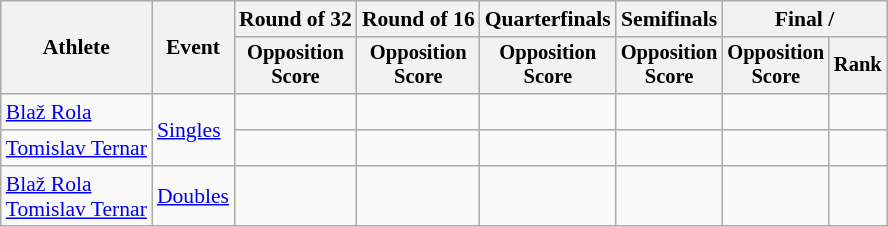<table class=wikitable style="font-size:90%">
<tr>
<th rowspan="2">Athlete</th>
<th rowspan="2">Event</th>
<th>Round of 32</th>
<th>Round of 16</th>
<th>Quarterfinals</th>
<th>Semifinals</th>
<th colspan=2>Final / </th>
</tr>
<tr style="font-size:95%">
<th>Opposition<br>Score</th>
<th>Opposition<br>Score</th>
<th>Opposition<br>Score</th>
<th>Opposition<br>Score</th>
<th>Opposition<br>Score</th>
<th>Rank</th>
</tr>
<tr align=center>
<td align=left><a href='#'>Blaž Rola</a></td>
<td align=left rowspan=2><a href='#'>Singles</a></td>
<td></td>
<td></td>
<td></td>
<td></td>
<td></td>
<td></td>
</tr>
<tr align=center>
<td align=left><a href='#'>Tomislav Ternar</a></td>
<td></td>
<td></td>
<td></td>
<td></td>
<td></td>
<td></td>
</tr>
<tr align=center>
<td align=left><a href='#'>Blaž Rola</a><br><a href='#'>Tomislav Ternar</a></td>
<td align=left><a href='#'>Doubles</a></td>
<td></td>
<td></td>
<td></td>
<td></td>
<td></td>
<td></td>
</tr>
</table>
